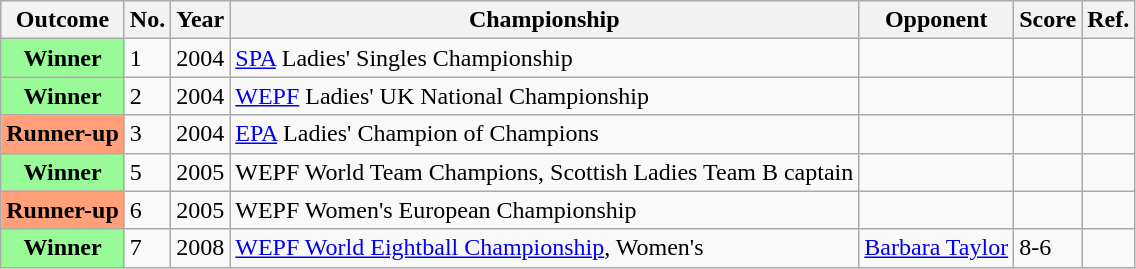<table class="wikitable">
<tr>
<th>Outcome</th>
<th>No.</th>
<th>Year</th>
<th>Championship</th>
<th>Opponent</th>
<th>Score</th>
<th>Ref.</th>
</tr>
<tr>
<th scope="row" style="background:#98FB98">Winner</th>
<td>1</td>
<td>2004</td>
<td><a href='#'>SPA</a> Ladies' Singles Championship</td>
<td></td>
<td></td>
<td></td>
</tr>
<tr>
<th scope="row" style="background:#98FB98">Winner</th>
<td>2</td>
<td>2004</td>
<td><a href='#'>WEPF</a> Ladies' UK National Championship</td>
<td></td>
<td></td>
<td></td>
</tr>
<tr>
<th scope="row" style="background:#ffa07a;">Runner-up</th>
<td>3</td>
<td>2004</td>
<td><a href='#'>EPA</a> Ladies' Champion of Champions</td>
<td></td>
<td></td>
<td></td>
</tr>
<tr>
<th scope="row" style="background:#98FB98">Winner</th>
<td>5</td>
<td>2005</td>
<td>WEPF World Team Champions, Scottish Ladies Team B captain</td>
<td></td>
<td></td>
<td></td>
</tr>
<tr>
<th scope="row" style="background:#ffa07a;">Runner-up</th>
<td>6</td>
<td>2005</td>
<td>WEPF Women's European Championship</td>
<td></td>
<td></td>
<td></td>
</tr>
<tr>
<th scope="row" style="background:#98FB98">Winner</th>
<td>7</td>
<td>2008</td>
<td><a href='#'>WEPF World Eightball Championship</a>, Women's</td>
<td><a href='#'>Barbara Taylor</a></td>
<td>8-6</td>
<td></td>
</tr>
</table>
